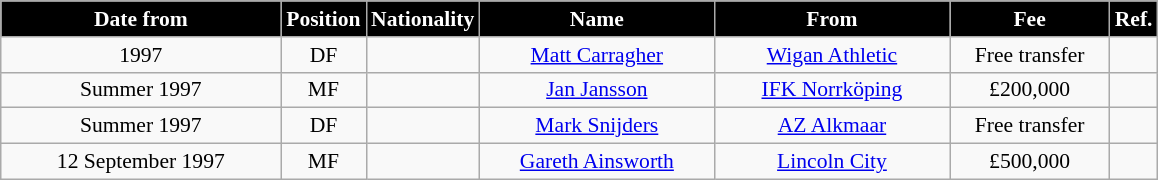<table class="wikitable" style="text-align:center; font-size:90%; ">
<tr>
<th style="background:#000000; color:white; width:180px;">Date from</th>
<th style="background:#000000; color:white; width:50px;">Position</th>
<th style="background:#000000; color:white; width:50px;">Nationality</th>
<th style="background:#000000; color:white; width:150px;">Name</th>
<th style="background:#000000; color:white; width:150px;">From</th>
<th style="background:#000000; color:white; width:100px;">Fee</th>
<th style="background:#000000; color:white; width:25px;">Ref.</th>
</tr>
<tr>
<td>1997</td>
<td>DF</td>
<td></td>
<td><a href='#'>Matt Carragher</a></td>
<td><a href='#'>Wigan Athletic</a></td>
<td>Free transfer</td>
<td></td>
</tr>
<tr>
<td>Summer 1997</td>
<td>MF</td>
<td></td>
<td><a href='#'>Jan Jansson</a></td>
<td> <a href='#'>IFK Norrköping</a></td>
<td>£200,000</td>
<td></td>
</tr>
<tr>
<td>Summer 1997</td>
<td>DF</td>
<td></td>
<td><a href='#'>Mark Snijders</a></td>
<td> <a href='#'>AZ Alkmaar</a></td>
<td>Free transfer</td>
<td></td>
</tr>
<tr>
<td>12 September 1997</td>
<td>MF</td>
<td></td>
<td><a href='#'>Gareth Ainsworth</a></td>
<td><a href='#'>Lincoln City</a></td>
<td>£500,000</td>
<td></td>
</tr>
</table>
